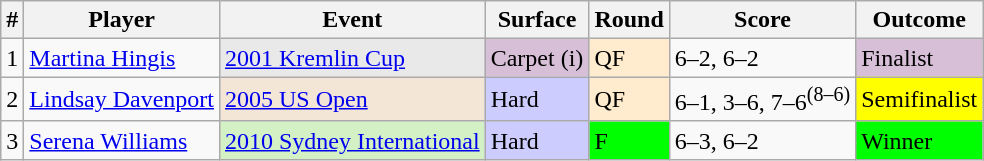<table class="wikitable sortable">
<tr>
<th>#</th>
<th>Player</th>
<th>Event</th>
<th>Surface</th>
<th>Round</th>
<th>Score</th>
<th>Outcome</th>
</tr>
<tr>
<td>1</td>
<td> <a href='#'>Martina Hingis</a></td>
<td bgcolor="e9e9e9"><a href='#'>2001 Kremlin Cup</a></td>
<td bgcolor="thistle">Carpet (i)</td>
<td bgcolor="ffebcd">QF</td>
<td>6–2, 6–2</td>
<td bgcolor="thistle">Finalist</td>
</tr>
<tr>
<td>2</td>
<td> <a href='#'>Lindsay Davenport</a></td>
<td bgcolor="f3e6d7"><a href='#'>2005 US Open</a></td>
<td bgcolor="CCCCFF">Hard</td>
<td bgcolor="ffebcd">QF</td>
<td>6–1, 3–6, 7–6<sup>(8–6)</sup></td>
<td bgcolor="yellow">Semifinalist</td>
</tr>
<tr>
<td>3</td>
<td> <a href='#'>Serena Williams</a></td>
<td bgcolor="d4f1c5"><a href='#'>2010 Sydney International</a></td>
<td bgcolor="CCCCFF">Hard</td>
<td bgcolor="lime">F</td>
<td>6–3, 6–2</td>
<td bgcolor="lime">Winner</td>
</tr>
</table>
